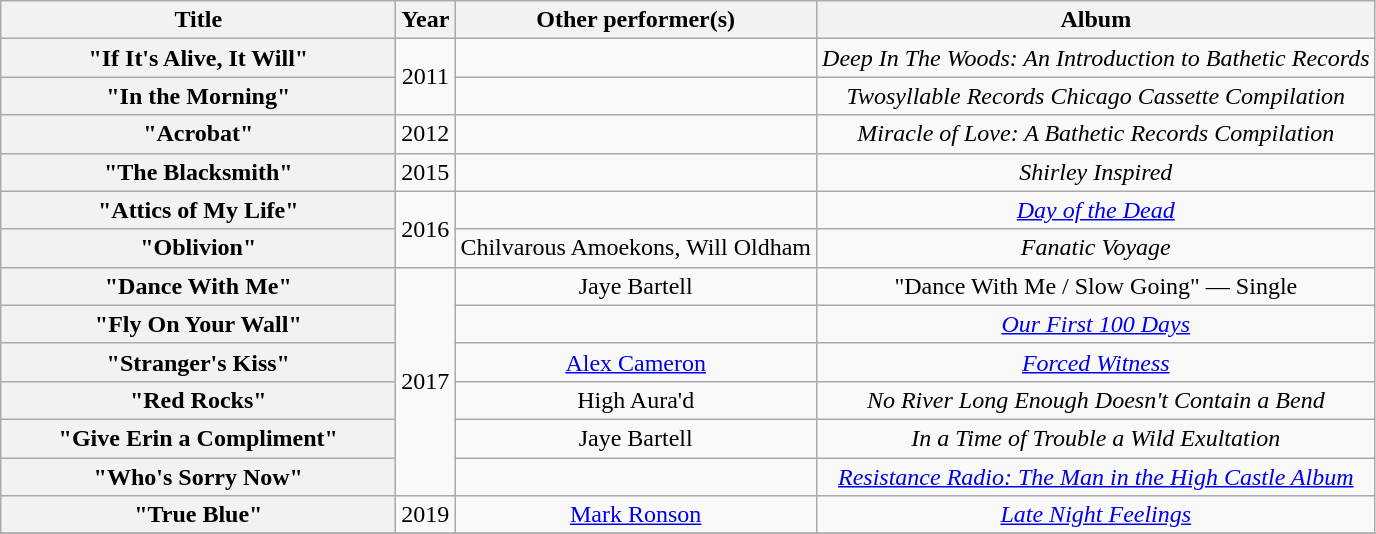<table class="wikitable plainrowheaders" style="text-align:center;" border="1">
<tr>
<th scope="col" style="width:16em;">Title</th>
<th scope="col">Year</th>
<th scope="col">Other performer(s)</th>
<th scope="col">Album</th>
</tr>
<tr>
<th scope="row">"If It's Alive, It Will"</th>
<td rowspan="2">2011</td>
<td></td>
<td><em>Deep In The Woods: An Introduction to Bathetic Records</em></td>
</tr>
<tr>
<th scope="row">"In the Morning"</th>
<td></td>
<td><em>Twosyllable Records Chicago Cassette Compilation</em></td>
</tr>
<tr>
<th scope="row">"Acrobat"</th>
<td>2012</td>
<td></td>
<td><em>Miracle of Love: A Bathetic Records Compilation</em></td>
</tr>
<tr>
<th scope="row">"The Blacksmith"</th>
<td>2015</td>
<td></td>
<td><em>Shirley Inspired</em></td>
</tr>
<tr>
<th scope="row">"Attics of My Life"</th>
<td rowspan="2">2016</td>
<td></td>
<td><em><a href='#'>Day of the Dead</a></em></td>
</tr>
<tr>
<th scope="row">"Oblivion"</th>
<td>Chilvarous Amoekons, Will Oldham</td>
<td><em>Fanatic Voyage</em></td>
</tr>
<tr>
<th scope="row">"Dance With Me"</th>
<td rowspan=6>2017</td>
<td>Jaye Bartell</td>
<td>"Dance With Me / Slow Going" — Single</td>
</tr>
<tr>
<th scope="row">"Fly On Your Wall"</th>
<td></td>
<td><em><a href='#'>Our First 100 Days</a></em></td>
</tr>
<tr>
<th scope="row">"Stranger's Kiss"</th>
<td><a href='#'>Alex Cameron</a></td>
<td><em><a href='#'>Forced Witness</a></em></td>
</tr>
<tr>
<th scope="row">"Red Rocks"</th>
<td>High Aura'd</td>
<td><em>No River Long Enough Doesn't Contain a Bend</em></td>
</tr>
<tr>
<th scope="row">"Give Erin a Compliment"</th>
<td>Jaye Bartell</td>
<td><em>In a Time of Trouble a Wild Exultation</em></td>
</tr>
<tr>
<th scope="row">"Who's Sorry Now"</th>
<td></td>
<td><em><a href='#'>Resistance Radio: The Man in the High Castle Album</a></em></td>
</tr>
<tr>
<th scope="row">"True Blue"</th>
<td>2019</td>
<td><a href='#'>Mark Ronson</a></td>
<td><em><a href='#'>Late Night Feelings</a></em></td>
</tr>
<tr>
</tr>
</table>
